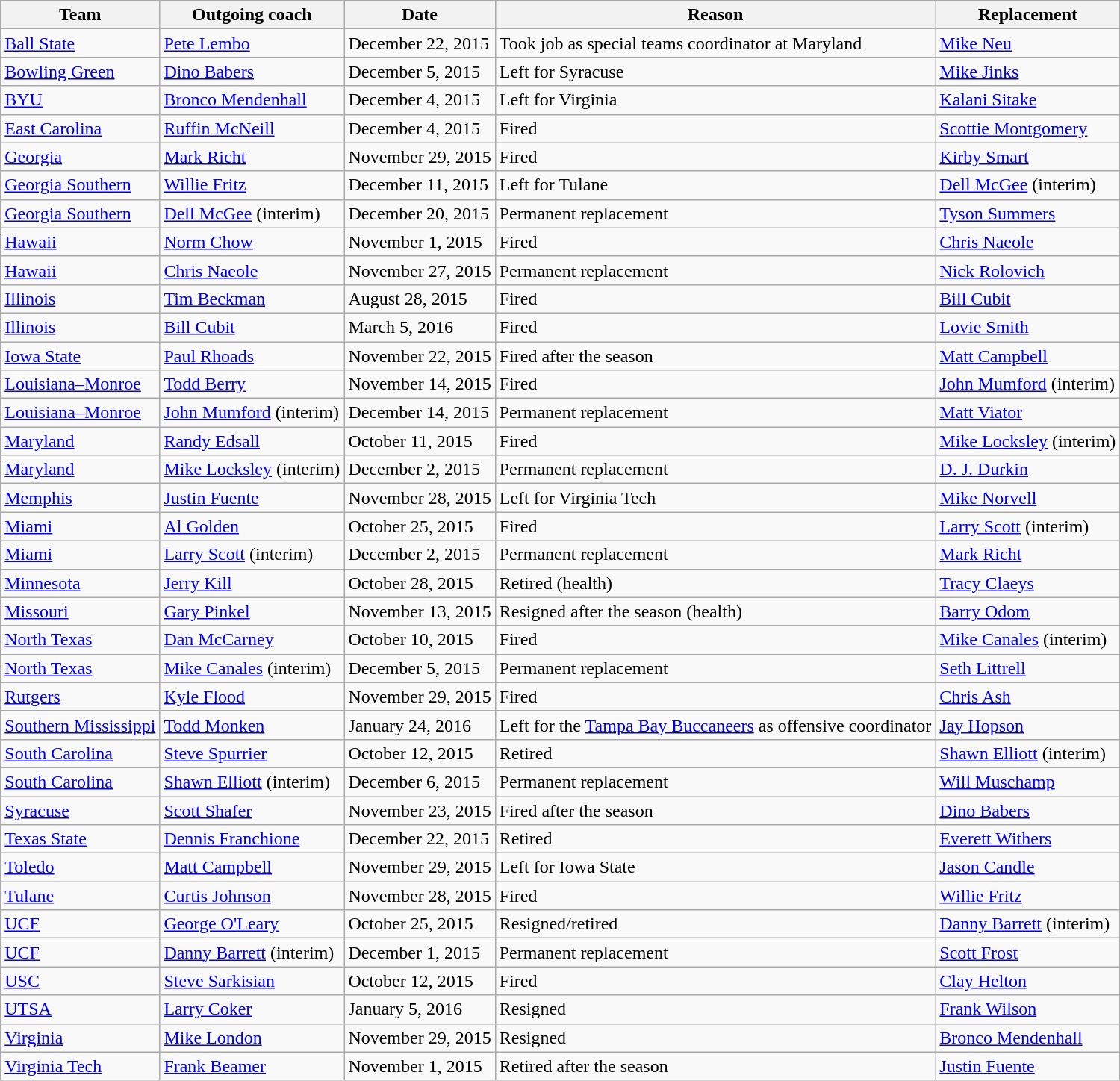<table class="wikitable sortable">
<tr>
<th>Team</th>
<th>Outgoing coach</th>
<th>Date</th>
<th>Reason</th>
<th>Replacement</th>
</tr>
<tr>
<td><a href='#'>Ball State</a></td>
<td><a href='#'>Pete Lembo</a></td>
<td>December 22, 2015</td>
<td>Took job as special teams coordinator at Maryland</td>
<td><a href='#'>Mike Neu</a></td>
</tr>
<tr>
<td><a href='#'>Bowling Green</a></td>
<td><a href='#'>Dino Babers</a></td>
<td>December 5, 2015</td>
<td>Left for Syracuse</td>
<td><a href='#'>Mike Jinks</a></td>
</tr>
<tr>
<td><a href='#'>BYU</a></td>
<td><a href='#'>Bronco Mendenhall</a></td>
<td>December 4, 2015</td>
<td>Left for Virginia</td>
<td><a href='#'>Kalani Sitake</a></td>
</tr>
<tr>
<td><a href='#'>East Carolina</a></td>
<td><a href='#'>Ruffin McNeill</a></td>
<td>December 4, 2015</td>
<td>Fired</td>
<td><a href='#'>Scottie Montgomery</a></td>
</tr>
<tr>
<td><a href='#'>Georgia</a></td>
<td><a href='#'>Mark Richt</a></td>
<td>November 29, 2015</td>
<td>Fired</td>
<td><a href='#'>Kirby Smart</a></td>
</tr>
<tr>
<td><a href='#'>Georgia Southern</a></td>
<td><a href='#'>Willie Fritz</a></td>
<td>December 11, 2015</td>
<td>Left for Tulane</td>
<td><a href='#'>Dell McGee</a> (interim)</td>
</tr>
<tr>
<td><a href='#'>Georgia Southern</a></td>
<td><a href='#'>Dell McGee</a> (interim)</td>
<td>December 20, 2015</td>
<td>Permanent replacement</td>
<td><a href='#'>Tyson Summers</a></td>
</tr>
<tr>
<td><a href='#'>Hawaii</a></td>
<td><a href='#'>Norm Chow</a></td>
<td>November 1, 2015</td>
<td>Fired</td>
<td><a href='#'>Chris Naeole</a></td>
</tr>
<tr>
<td><a href='#'>Hawaii</a></td>
<td><a href='#'>Chris Naeole</a></td>
<td>November 27, 2015</td>
<td>Permanent replacement</td>
<td><a href='#'>Nick Rolovich</a></td>
</tr>
<tr>
<td><a href='#'>Illinois</a></td>
<td><a href='#'>Tim Beckman</a></td>
<td>August 28, 2015</td>
<td>Fired</td>
<td><a href='#'>Bill Cubit</a></td>
</tr>
<tr>
<td><a href='#'>Illinois</a></td>
<td><a href='#'>Bill Cubit</a></td>
<td>March 5, 2016</td>
<td>Fired</td>
<td><a href='#'>Lovie Smith</a></td>
</tr>
<tr>
<td><a href='#'>Iowa State</a></td>
<td><a href='#'>Paul Rhoads</a></td>
<td>November 22, 2015</td>
<td>Fired after the season</td>
<td><a href='#'>Matt Campbell</a></td>
</tr>
<tr>
<td><a href='#'>Louisiana–Monroe</a></td>
<td><a href='#'>Todd Berry</a></td>
<td>November 14, 2015</td>
<td>Fired</td>
<td><a href='#'>John Mumford</a> (interim)</td>
</tr>
<tr>
<td><a href='#'>Louisiana–Monroe</a></td>
<td><a href='#'>John Mumford</a> (interim)</td>
<td>December 14, 2015</td>
<td>Permanent replacement</td>
<td><a href='#'>Matt Viator</a></td>
</tr>
<tr>
<td><a href='#'>Maryland</a></td>
<td><a href='#'>Randy Edsall</a></td>
<td>October 11, 2015</td>
<td>Fired</td>
<td><a href='#'>Mike Locksley</a> (interim)</td>
</tr>
<tr>
<td><a href='#'>Maryland</a></td>
<td><a href='#'>Mike Locksley</a> (interim)</td>
<td>December 2, 2015</td>
<td>Permanent replacement</td>
<td><a href='#'>D. J. Durkin</a></td>
</tr>
<tr>
<td><a href='#'>Memphis</a></td>
<td><a href='#'>Justin Fuente</a></td>
<td>November 28, 2015</td>
<td>Left for Virginia Tech</td>
<td><a href='#'>Mike Norvell</a></td>
</tr>
<tr>
<td><a href='#'>Miami</a></td>
<td><a href='#'>Al Golden</a></td>
<td>October 25, 2015</td>
<td>Fired</td>
<td><a href='#'>Larry Scott</a> (interim)</td>
</tr>
<tr>
<td><a href='#'>Miami</a></td>
<td><a href='#'>Larry Scott</a> (interim)</td>
<td>December 2, 2015</td>
<td>Permanent replacement</td>
<td><a href='#'>Mark Richt</a></td>
</tr>
<tr>
<td><a href='#'>Minnesota</a></td>
<td><a href='#'>Jerry Kill</a></td>
<td>October 28, 2015</td>
<td>Retired (health)</td>
<td><a href='#'>Tracy Claeys</a></td>
</tr>
<tr>
<td><a href='#'>Missouri</a></td>
<td><a href='#'>Gary Pinkel</a></td>
<td>November 13, 2015</td>
<td>Resigned after the season (health)</td>
<td><a href='#'>Barry Odom</a></td>
</tr>
<tr>
<td><a href='#'>North Texas</a></td>
<td><a href='#'>Dan McCarney</a></td>
<td>October 10, 2015</td>
<td>Fired</td>
<td><a href='#'>Mike Canales</a> (interim)</td>
</tr>
<tr>
<td><a href='#'>North Texas</a></td>
<td><a href='#'>Mike Canales</a> (interim)</td>
<td>December 5, 2015</td>
<td>Permanent replacement</td>
<td><a href='#'>Seth Littrell</a></td>
</tr>
<tr>
<td><a href='#'>Rutgers</a></td>
<td><a href='#'>Kyle Flood</a></td>
<td>November 29, 2015</td>
<td>Fired</td>
<td><a href='#'>Chris Ash</a></td>
</tr>
<tr>
<td><a href='#'>Southern Mississippi</a></td>
<td><a href='#'>Todd Monken</a></td>
<td>January 24, 2016</td>
<td>Left for the <a href='#'>Tampa Bay Buccaneers</a> as offensive coordinator</td>
<td><a href='#'>Jay Hopson</a></td>
</tr>
<tr>
<td><a href='#'>South Carolina</a></td>
<td><a href='#'>Steve Spurrier</a></td>
<td>October 12, 2015</td>
<td>Retired</td>
<td><a href='#'>Shawn Elliott</a> (interim)</td>
</tr>
<tr>
<td><a href='#'>South Carolina</a></td>
<td><a href='#'>Shawn Elliott</a> (interim)</td>
<td>December 6, 2015</td>
<td>Permanent replacement</td>
<td><a href='#'>Will Muschamp</a></td>
</tr>
<tr>
<td><a href='#'>Syracuse</a></td>
<td><a href='#'>Scott Shafer</a></td>
<td>November 23, 2015</td>
<td>Fired after the season</td>
<td><a href='#'>Dino Babers</a></td>
</tr>
<tr>
<td><a href='#'>Texas State</a></td>
<td><a href='#'>Dennis Franchione</a></td>
<td>December 22, 2015</td>
<td>Retired</td>
<td><a href='#'>Everett Withers</a></td>
</tr>
<tr>
<td><a href='#'>Toledo</a></td>
<td><a href='#'>Matt Campbell</a></td>
<td>November 29, 2015</td>
<td>Left for Iowa State</td>
<td><a href='#'>Jason Candle</a></td>
</tr>
<tr>
<td><a href='#'>Tulane</a></td>
<td><a href='#'>Curtis Johnson</a></td>
<td>November 28, 2015</td>
<td>Fired</td>
<td><a href='#'>Willie Fritz</a></td>
</tr>
<tr>
<td><a href='#'>UCF</a></td>
<td><a href='#'>George O'Leary</a></td>
<td>October 25, 2015</td>
<td>Resigned/retired</td>
<td><a href='#'>Danny Barrett</a> (interim)</td>
</tr>
<tr>
<td><a href='#'>UCF</a></td>
<td><a href='#'>Danny Barrett</a> (interim)</td>
<td>December 1, 2015</td>
<td>Permanent replacement</td>
<td><a href='#'>Scott Frost</a></td>
</tr>
<tr>
<td><a href='#'>USC</a></td>
<td><a href='#'>Steve Sarkisian</a></td>
<td>October 12, 2015</td>
<td>Fired</td>
<td><a href='#'>Clay Helton</a></td>
</tr>
<tr>
<td><a href='#'>UTSA</a></td>
<td><a href='#'>Larry Coker</a></td>
<td>January 5, 2016</td>
<td>Resigned</td>
<td><a href='#'>Frank Wilson</a></td>
</tr>
<tr>
<td><a href='#'>Virginia</a></td>
<td><a href='#'>Mike London</a></td>
<td>November 29, 2015</td>
<td>Resigned</td>
<td><a href='#'>Bronco Mendenhall</a></td>
</tr>
<tr>
<td><a href='#'>Virginia Tech</a></td>
<td><a href='#'>Frank Beamer</a></td>
<td>November 1, 2015</td>
<td>Retired after the season</td>
<td><a href='#'>Justin Fuente</a></td>
</tr>
</table>
